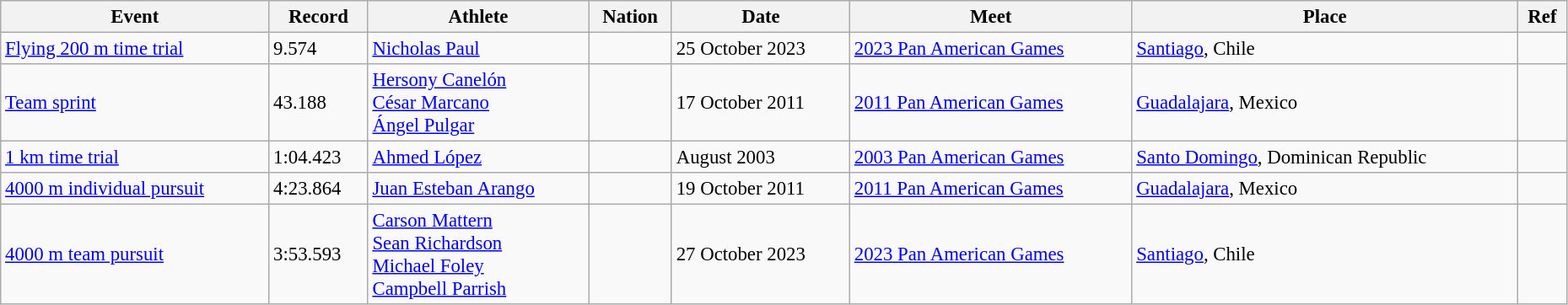<table class="wikitable" style="font-size:95%; width: 98%;">
<tr>
<th>Event</th>
<th>Record</th>
<th>Athlete</th>
<th>Nation</th>
<th>Date</th>
<th>Meet</th>
<th>Place</th>
<th>Ref</th>
</tr>
<tr>
<td><a href='#'>Flying 200 m time trial</a></td>
<td>9.574</td>
<td><a href='#'>Nicholas Paul</a></td>
<td></td>
<td>25 October 2023</td>
<td><a href='#'>2023 Pan American Games</a></td>
<td><a href='#'>Santiago</a>, Chile</td>
<td></td>
</tr>
<tr>
<td><a href='#'>Team sprint</a></td>
<td>43.188</td>
<td><a href='#'>Hersony Canelón</a><br><a href='#'>César Marcano</a><br><a href='#'>Ángel Pulgar</a></td>
<td></td>
<td>17 October 2011</td>
<td><a href='#'>2011 Pan American Games</a></td>
<td><a href='#'>Guadalajara</a>, Mexico</td>
<td></td>
</tr>
<tr>
<td><a href='#'>1 km time trial</a></td>
<td>1:04.423</td>
<td><a href='#'>Ahmed López</a></td>
<td></td>
<td>August 2003</td>
<td><a href='#'>2003 Pan American Games</a></td>
<td><a href='#'>Santo Domingo</a>, Dominican Republic</td>
<td></td>
</tr>
<tr>
<td><a href='#'>4000 m individual pursuit</a></td>
<td>4:23.864</td>
<td><a href='#'>Juan Esteban Arango</a></td>
<td></td>
<td>19 October 2011</td>
<td><a href='#'>2011 Pan American Games</a></td>
<td><a href='#'>Guadalajara</a>, Mexico</td>
<td></td>
</tr>
<tr>
<td><a href='#'>4000 m team pursuit</a></td>
<td>3:53.593</td>
<td><a href='#'>Carson Mattern</a><br><a href='#'>Sean Richardson</a><br><a href='#'>Michael Foley</a><br><a href='#'>Campbell Parrish</a></td>
<td></td>
<td>27 October 2023</td>
<td><a href='#'>2023 Pan American Games</a></td>
<td><a href='#'>Santiago</a>, Chile</td>
<td></td>
</tr>
</table>
